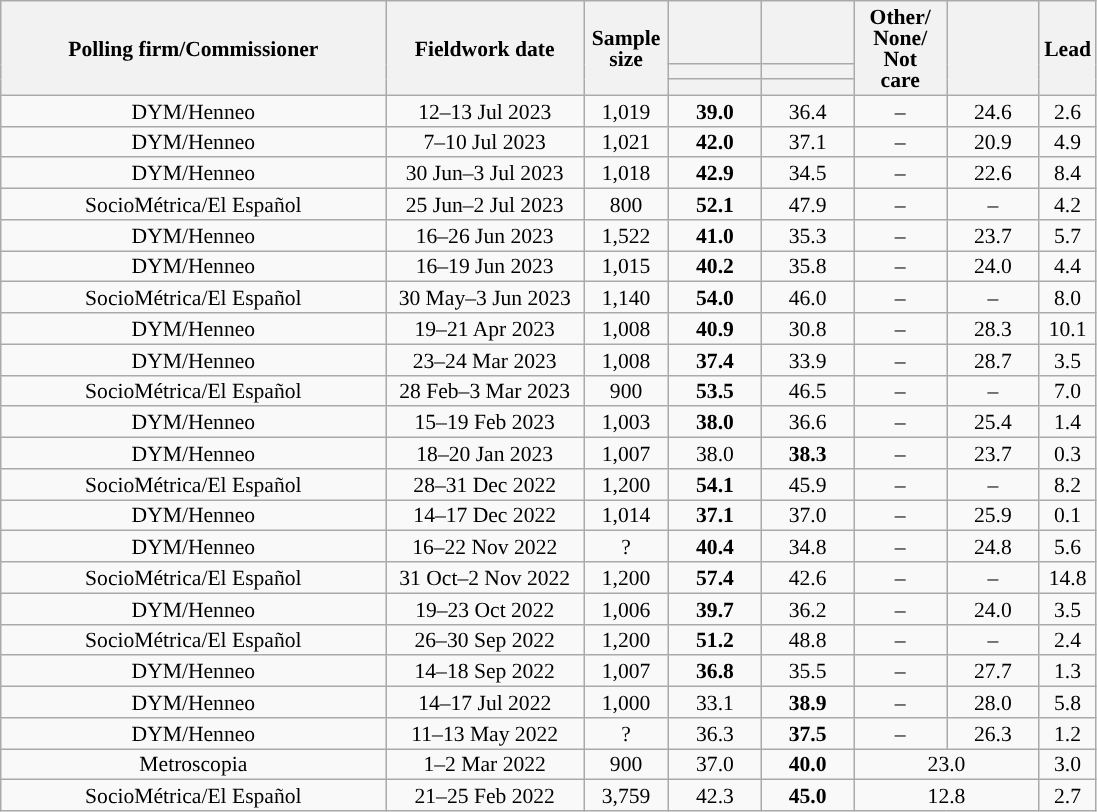<table class="wikitable collapsible collapsed" style="text-align:center; font-size:90%; line-height:14px;">
<tr style="height:42px;">
<th style="width:250px;" rowspan="3">Polling firm/Commissioner</th>
<th style="width:125px;" rowspan="3">Fieldwork date</th>
<th style="width:50px;" rowspan="3">Sample size</th>
<th style="width:55px;"></th>
<th style="width:55px;"></th>
<th style="width:55px;" rowspan="3">Other/<br>None/<br>Not<br>care</th>
<th style="width:55px;" rowspan="3"></th>
<th style="width:30px;" rowspan="3">Lead</th>
</tr>
<tr>
<th style="color:inherit;background:"></th>
<th style="color:inherit;background:"></th>
</tr>
<tr>
<th></th>
<th></th>
</tr>
<tr>
<td>DYM/Henneo</td>
<td>12–13 Jul 2023</td>
<td>1,019</td>
<td><strong>39.0</strong></td>
<td>36.4</td>
<td>–</td>
<td>24.6</td>
<td style="background:">2.6</td>
</tr>
<tr>
<td>DYM/Henneo</td>
<td>7–10 Jul 2023</td>
<td>1,021</td>
<td><strong>42.0</strong></td>
<td>37.1</td>
<td>–</td>
<td>20.9</td>
<td style="background:">4.9</td>
</tr>
<tr>
<td>DYM/Henneo</td>
<td>30 Jun–3 Jul 2023</td>
<td>1,018</td>
<td><strong>42.9</strong></td>
<td>34.5</td>
<td>–</td>
<td>22.6</td>
<td style="background:">8.4</td>
</tr>
<tr>
<td>SocioMétrica/El Español</td>
<td>25 Jun–2 Jul 2023</td>
<td>800</td>
<td><strong>52.1</strong></td>
<td>47.9</td>
<td>–</td>
<td>–</td>
<td style="background:">4.2</td>
</tr>
<tr>
<td>DYM/Henneo</td>
<td>16–26 Jun 2023</td>
<td>1,522</td>
<td><strong>41.0</strong></td>
<td>35.3</td>
<td>–</td>
<td>23.7</td>
<td style="background:">5.7</td>
</tr>
<tr>
<td>DYM/Henneo</td>
<td>16–19 Jun 2023</td>
<td>1,015</td>
<td><strong>40.2</strong></td>
<td>35.8</td>
<td>–</td>
<td>24.0</td>
<td style="background:">4.4</td>
</tr>
<tr>
<td>SocioMétrica/El Español</td>
<td>30 May–3 Jun 2023</td>
<td>1,140</td>
<td><strong>54.0</strong></td>
<td>46.0</td>
<td>–</td>
<td>–</td>
<td style="background:">8.0</td>
</tr>
<tr>
<td>DYM/Henneo</td>
<td>19–21 Apr 2023</td>
<td>1,008</td>
<td><strong>40.9</strong></td>
<td>30.8</td>
<td>–</td>
<td>28.3</td>
<td style="background:">10.1</td>
</tr>
<tr>
<td>DYM/Henneo</td>
<td>23–24 Mar 2023</td>
<td>1,008</td>
<td><strong>37.4</strong></td>
<td>33.9</td>
<td>–</td>
<td>28.7</td>
<td style="background:">3.5</td>
</tr>
<tr>
<td>SocioMétrica/El Español</td>
<td>28 Feb–3 Mar 2023</td>
<td>900</td>
<td><strong>53.5</strong></td>
<td>46.5</td>
<td>–</td>
<td>–</td>
<td style="background:">7.0</td>
</tr>
<tr>
<td>DYM/Henneo</td>
<td>15–19 Feb 2023</td>
<td>1,003</td>
<td><strong>38.0</strong></td>
<td>36.6</td>
<td>–</td>
<td>25.4</td>
<td style="background:">1.4</td>
</tr>
<tr>
<td>DYM/Henneo</td>
<td>18–20 Jan 2023</td>
<td>1,007</td>
<td>38.0</td>
<td><strong>38.3</strong></td>
<td>–</td>
<td>23.7</td>
<td style="background:">0.3</td>
</tr>
<tr>
<td>SocioMétrica/El Español</td>
<td>28–31 Dec 2022</td>
<td>1,200</td>
<td><strong>54.1</strong></td>
<td>45.9</td>
<td>–</td>
<td>–</td>
<td style="background:">8.2</td>
</tr>
<tr>
<td>DYM/Henneo</td>
<td>14–17 Dec 2022</td>
<td>1,014</td>
<td><strong>37.1</strong></td>
<td>37.0</td>
<td>–</td>
<td>25.9</td>
<td style="background:">0.1</td>
</tr>
<tr>
<td>DYM/Henneo</td>
<td>16–22 Nov 2022</td>
<td>?</td>
<td><strong>40.4</strong></td>
<td>34.8</td>
<td>–</td>
<td>24.8</td>
<td style="background:">5.6</td>
</tr>
<tr>
<td>SocioMétrica/El Español</td>
<td>31 Oct–2 Nov 2022</td>
<td>1,200</td>
<td><strong>57.4</strong></td>
<td>42.6</td>
<td>–</td>
<td>–</td>
<td style="background:">14.8</td>
</tr>
<tr>
<td>DYM/Henneo</td>
<td>19–23 Oct 2022</td>
<td>1,006</td>
<td><strong>39.7</strong></td>
<td>36.2</td>
<td>–</td>
<td>24.0</td>
<td style="background:">3.5</td>
</tr>
<tr>
<td>SocioMétrica/El Español</td>
<td>26–30 Sep 2022</td>
<td>1,200</td>
<td><strong>51.2</strong></td>
<td>48.8</td>
<td>–</td>
<td>–</td>
<td style="background:">2.4</td>
</tr>
<tr>
<td>DYM/Henneo</td>
<td>14–18 Sep 2022</td>
<td>1,007</td>
<td><strong>36.8</strong></td>
<td>35.5</td>
<td>–</td>
<td>27.7</td>
<td style="background:">1.3</td>
</tr>
<tr>
<td>DYM/Henneo</td>
<td>14–17 Jul 2022</td>
<td>1,000</td>
<td>33.1</td>
<td><strong>38.9</strong></td>
<td>–</td>
<td>28.0</td>
<td style="background:">5.8</td>
</tr>
<tr>
<td>DYM/Henneo</td>
<td>11–13 May 2022</td>
<td>?</td>
<td>36.3</td>
<td><strong>37.5</strong></td>
<td>–</td>
<td>26.3</td>
<td style="background:">1.2</td>
</tr>
<tr>
<td>Metroscopia</td>
<td>1–2 Mar 2022</td>
<td>900</td>
<td>37.0</td>
<td><strong>40.0</strong></td>
<td colspan="2">23.0</td>
<td style="background:">3.0</td>
</tr>
<tr>
<td>SocioMétrica/El Español</td>
<td>21–25 Feb 2022</td>
<td>3,759</td>
<td>42.3</td>
<td><strong>45.0</strong></td>
<td colspan="2">12.8</td>
<td style="background:">2.7</td>
</tr>
</table>
